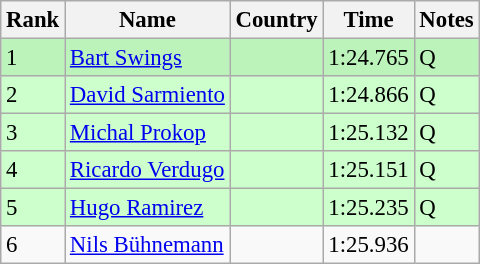<table class="wikitable" style="font-size:95%" style="text-align:center; width:35em;">
<tr>
<th>Rank</th>
<th>Name</th>
<th>Country</th>
<th>Time</th>
<th>Notes</th>
</tr>
<tr bgcolor=bbf3bb>
<td>1</td>
<td align=left><a href='#'>Bart Swings</a></td>
<td align=left></td>
<td>1:24.765</td>
<td>Q</td>
</tr>
<tr bgcolor=ccffcc>
<td>2</td>
<td align=left><a href='#'>David Sarmiento</a></td>
<td align=left></td>
<td>1:24.866</td>
<td>Q</td>
</tr>
<tr bgcolor=ccffcc>
<td>3</td>
<td align=left><a href='#'>Michal Prokop</a></td>
<td align=left></td>
<td>1:25.132</td>
<td>Q</td>
</tr>
<tr bgcolor=ccffcc>
<td>4</td>
<td align=left><a href='#'>Ricardo Verdugo</a></td>
<td align=left></td>
<td>1:25.151</td>
<td>Q</td>
</tr>
<tr bgcolor=ccffcc>
<td>5</td>
<td align=left><a href='#'>Hugo Ramirez</a></td>
<td align=left></td>
<td>1:25.235</td>
<td>Q</td>
</tr>
<tr>
<td>6</td>
<td align=left><a href='#'>Nils Bühnemann</a></td>
<td align=left></td>
<td>1:25.936</td>
<td></td>
</tr>
</table>
